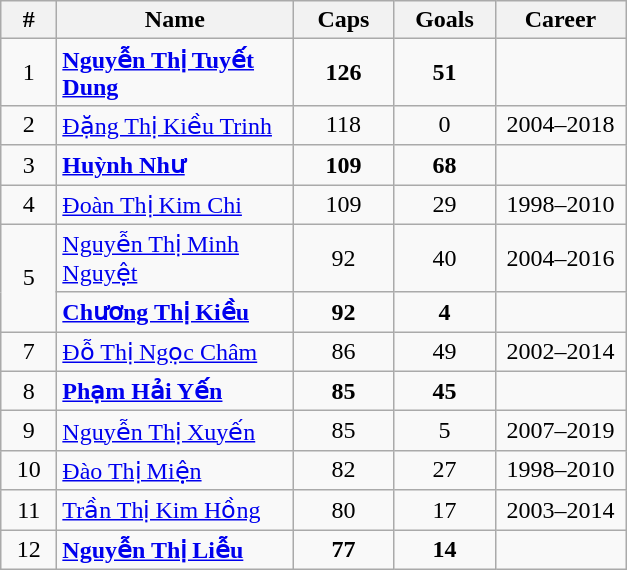<table class="wikitable sortable" style="text-align:center">
<tr>
<th width=30>#</th>
<th width=150>Name</th>
<th width=60>Caps</th>
<th width=60>Goals</th>
<th width=80>Career</th>
</tr>
<tr>
<td>1</td>
<td style="text-align:left"><strong><a href='#'>Nguyễn Thị Tuyết Dung</a></strong></td>
<td><strong>126</strong></td>
<td><strong>51</strong></td>
<td></td>
</tr>
<tr>
<td>2</td>
<td style="text-align:left"><a href='#'>Đặng Thị Kiều Trinh</a></td>
<td>118</td>
<td>0</td>
<td>2004–2018</td>
</tr>
<tr>
<td>3</td>
<td style="text-align:left"><strong><a href='#'>Huỳnh Như</a></strong></td>
<td><strong>109</strong></td>
<td><strong>68</strong></td>
<td></td>
</tr>
<tr>
<td>4</td>
<td style="text-align:left"><a href='#'>Đoàn Thị Kim Chi</a></td>
<td>109</td>
<td>29</td>
<td>1998–2010</td>
</tr>
<tr>
<td rowspan=2>5</td>
<td style="text-align:left"><a href='#'>Nguyễn Thị Minh Nguyệt</a></td>
<td>92</td>
<td>40</td>
<td>2004–2016</td>
</tr>
<tr>
<td style="text-align:left"><strong><a href='#'>Chương Thị Kiều</a></strong></td>
<td><strong>92</strong></td>
<td><strong>4</strong></td>
<td></td>
</tr>
<tr>
<td>7</td>
<td style="text-align:left"><a href='#'>Đỗ Thị Ngọc Châm</a></td>
<td>86</td>
<td>49</td>
<td>2002–2014</td>
</tr>
<tr>
<td>8</td>
<td style="text-align:left"><strong><a href='#'>Phạm Hải Yến</a></strong></td>
<td><strong>85</strong></td>
<td><strong>45</strong></td>
<td></td>
</tr>
<tr>
<td>9</td>
<td style="text-align:left"><a href='#'>Nguyễn Thị Xuyến</a></td>
<td>85</td>
<td>5</td>
<td>2007–2019</td>
</tr>
<tr>
<td>10</td>
<td style="text-align:left"><a href='#'>Đào Thị Miện</a></td>
<td>82</td>
<td>27</td>
<td>1998–2010</td>
</tr>
<tr>
<td>11</td>
<td style="text-align:left"><a href='#'>Trần Thị Kim Hồng</a></td>
<td>80</td>
<td>17</td>
<td>2003–2014</td>
</tr>
<tr>
<td>12</td>
<td style="text-align:left"><strong> <a href='#'>Nguyễn Thị Liễu</a></strong></td>
<td><strong>77</strong></td>
<td><strong>14</strong></td>
<td></td>
</tr>
</table>
